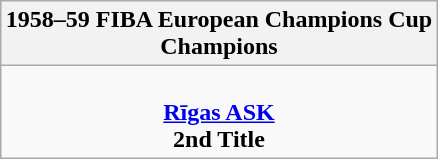<table class=wikitable style="text-align:center; margin:auto">
<tr>
<th>1958–59 FIBA European Champions Cup<br>Champions</th>
</tr>
<tr>
<td> <br> <strong><a href='#'>Rīgas ASK</a></strong> <br> <strong>2nd Title</strong></td>
</tr>
</table>
